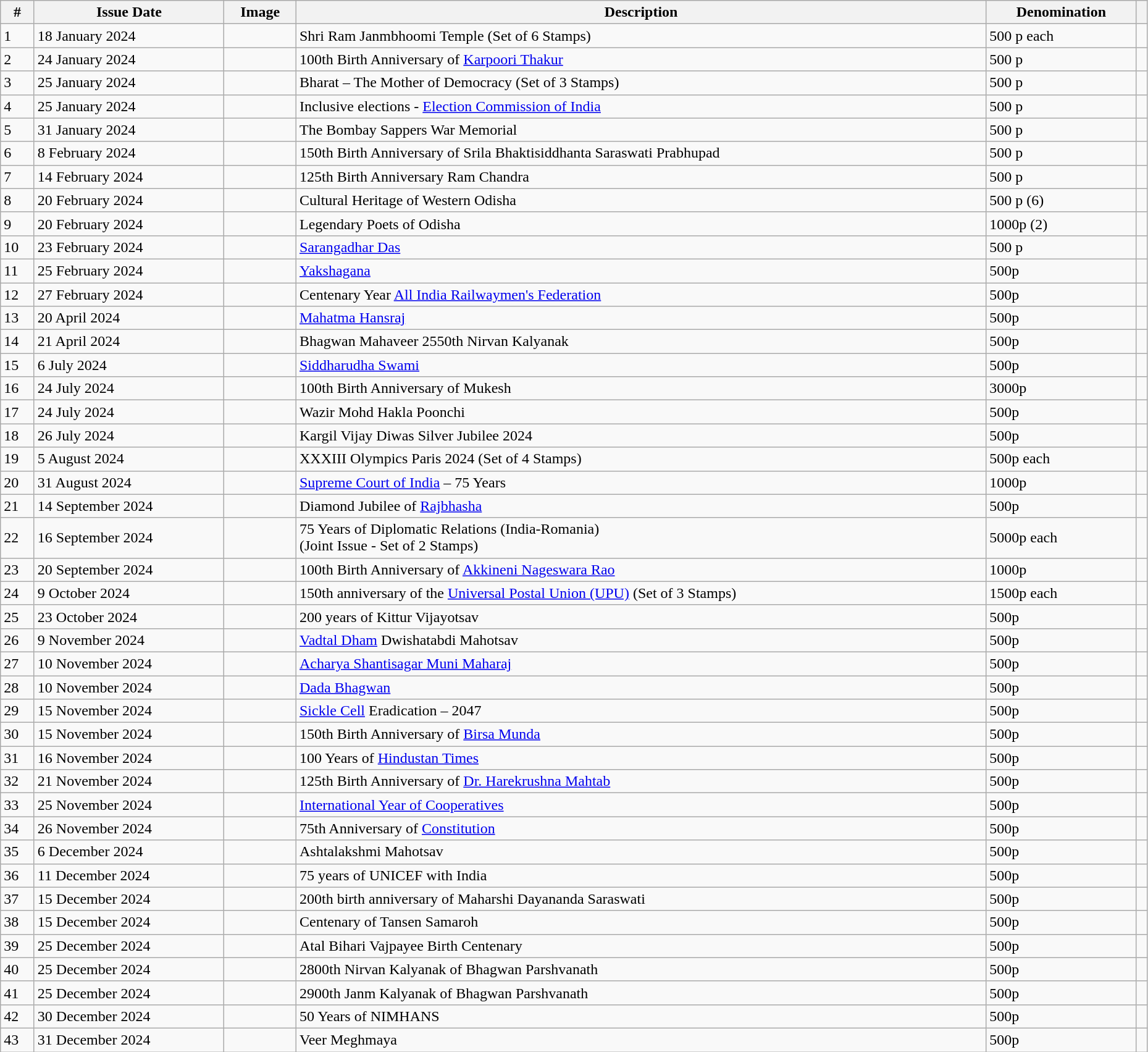<table class = "wikitable"  style = "text-align:justify" width = "98%">
<tr>
<th>#</th>
<th>Issue Date</th>
<th>Image</th>
<th>Description</th>
<th>Denomination</th>
<th></th>
</tr>
<tr>
<td>1</td>
<td>18 January 2024</td>
<td></td>
<td>Shri Ram Janmbhoomi Temple (Set of 6 Stamps)</td>
<td>500 p each</td>
<td></td>
</tr>
<tr>
<td>2</td>
<td>24 January 2024</td>
<td></td>
<td>100th Birth Anniversary of <a href='#'>Karpoori Thakur</a></td>
<td>500 p</td>
<td></td>
</tr>
<tr>
<td>3</td>
<td>25 January 2024</td>
<td></td>
<td>Bharat – The Mother of Democracy (Set of 3 Stamps)</td>
<td>500 p</td>
<td></td>
</tr>
<tr>
<td>4</td>
<td>25 January 2024</td>
<td></td>
<td>Inclusive elections - <a href='#'>Election Commission of India</a></td>
<td>500 p</td>
<td></td>
</tr>
<tr>
<td>5</td>
<td>31 January 2024</td>
<td></td>
<td>The Bombay Sappers War Memorial</td>
<td>500 p</td>
<td></td>
</tr>
<tr>
<td>6</td>
<td>8 February 2024</td>
<td></td>
<td>150th Birth Anniversary of Srila Bhaktisiddhanta Saraswati Prabhupad</td>
<td>500 p</td>
<td></td>
</tr>
<tr>
<td>7</td>
<td>14 February 2024</td>
<td></td>
<td>125th Birth Anniversary Ram Chandra</td>
<td>500 p</td>
<td></td>
</tr>
<tr>
<td>8</td>
<td>20 February 2024</td>
<td></td>
<td>Cultural Heritage of Western Odisha</td>
<td>500 p (6)</td>
<td></td>
</tr>
<tr>
<td>9</td>
<td>20 February 2024</td>
<td></td>
<td>Legendary Poets of Odisha</td>
<td>1000p (2)</td>
<td></td>
</tr>
<tr>
<td>10</td>
<td>23 February 2024</td>
<td></td>
<td><a href='#'>Sarangadhar Das</a></td>
<td>500 p</td>
<td></td>
</tr>
<tr>
<td>11</td>
<td>25 February 2024</td>
<td></td>
<td><a href='#'>Yakshagana</a></td>
<td>500p</td>
<td></td>
</tr>
<tr>
<td>12</td>
<td>27 February 2024</td>
<td></td>
<td>Centenary Year <a href='#'>All India Railwaymen's Federation</a></td>
<td>500p</td>
<td></td>
</tr>
<tr>
<td>13</td>
<td>20 April 2024</td>
<td></td>
<td><a href='#'>Mahatma Hansraj</a></td>
<td>500p</td>
<td></td>
</tr>
<tr>
<td>14</td>
<td>21 April 2024</td>
<td></td>
<td>Bhagwan Mahaveer 2550th Nirvan Kalyanak</td>
<td>500p</td>
<td></td>
</tr>
<tr>
<td>15</td>
<td>6 July 2024</td>
<td></td>
<td><a href='#'>Siddharudha Swami</a></td>
<td>500p</td>
<td></td>
</tr>
<tr>
<td>16</td>
<td>24 July 2024</td>
<td></td>
<td>100th Birth Anniversary of Mukesh</td>
<td>3000p</td>
<td></td>
</tr>
<tr>
<td>17</td>
<td>24 July 2024</td>
<td></td>
<td>Wazir Mohd Hakla Poonchi</td>
<td>500p</td>
<td></td>
</tr>
<tr>
<td>18</td>
<td>26 July 2024</td>
<td></td>
<td>Kargil Vijay Diwas Silver Jubilee 2024</td>
<td>500p</td>
<td></td>
</tr>
<tr>
<td>19</td>
<td>5 August 2024</td>
<td></td>
<td>XXXIII Olympics Paris 2024 (Set of 4 Stamps)</td>
<td>500p each</td>
<td></td>
</tr>
<tr>
<td>20</td>
<td>31 August 2024</td>
<td></td>
<td><a href='#'>Supreme Court of India</a> – 75 Years</td>
<td>1000p</td>
<td></td>
</tr>
<tr>
<td>21</td>
<td>14 September 2024</td>
<td></td>
<td>Diamond Jubilee of <a href='#'>Rajbhasha</a></td>
<td>500p</td>
<td></td>
</tr>
<tr>
<td>22</td>
<td>16 September 2024</td>
<td></td>
<td>75 Years of Diplomatic Relations (India-Romania) <br> (Joint Issue - Set of 2 Stamps)</td>
<td>5000p each</td>
<td></td>
</tr>
<tr>
<td>23</td>
<td>20 September 2024</td>
<td></td>
<td>100th Birth Anniversary of <a href='#'>Akkineni Nageswara Rao</a></td>
<td>1000p</td>
<td></td>
</tr>
<tr>
<td>24</td>
<td>9 October 2024</td>
<td></td>
<td>150th anniversary of the <a href='#'>Universal Postal Union (UPU)</a> (Set of 3 Stamps)</td>
<td>1500p each</td>
<td></td>
</tr>
<tr>
<td>25</td>
<td>23 October 2024</td>
<td></td>
<td>200 years of Kittur Vijayotsav</td>
<td>500p</td>
<td></td>
</tr>
<tr>
<td>26</td>
<td>9 November 2024</td>
<td></td>
<td><a href='#'>Vadtal Dham</a> Dwishatabdi Mahotsav</td>
<td>500p</td>
<td></td>
</tr>
<tr>
<td>27</td>
<td>10 November 2024</td>
<td></td>
<td><a href='#'>Acharya Shantisagar Muni Maharaj</a></td>
<td>500p</td>
<td></td>
</tr>
<tr>
<td>28</td>
<td>10 November 2024</td>
<td></td>
<td><a href='#'>Dada Bhagwan</a></td>
<td>500p</td>
<td></td>
</tr>
<tr>
<td>29</td>
<td>15 November 2024</td>
<td></td>
<td><a href='#'>Sickle Cell</a> Eradication – 2047</td>
<td>500p</td>
<td></td>
</tr>
<tr>
<td>30</td>
<td>15 November 2024</td>
<td></td>
<td>150th Birth Anniversary of <a href='#'>Birsa Munda</a></td>
<td>500p</td>
<td></td>
</tr>
<tr>
<td>31</td>
<td>16 November 2024</td>
<td></td>
<td>100 Years of <a href='#'>Hindustan Times</a></td>
<td>500p</td>
<td></td>
</tr>
<tr>
<td>32</td>
<td>21 November 2024</td>
<td></td>
<td>125th Birth Anniversary of <a href='#'>Dr. Harekrushna Mahtab</a></td>
<td>500p</td>
<td></td>
</tr>
<tr>
<td>33</td>
<td>25 November 2024</td>
<td></td>
<td><a href='#'>International Year of Cooperatives</a></td>
<td>500p</td>
<td></td>
</tr>
<tr>
<td>34</td>
<td>26 November 2024</td>
<td></td>
<td>75th Anniversary of <a href='#'>Constitution</a></td>
<td>500p</td>
<td></td>
</tr>
<tr>
<td>35</td>
<td>6 December 2024</td>
<td></td>
<td>Ashtalakshmi Mahotsav</td>
<td>500p</td>
<td></td>
</tr>
<tr>
<td>36</td>
<td>11 December 2024</td>
<td></td>
<td>75 years of UNICEF with India</td>
<td>500p</td>
<td></td>
</tr>
<tr>
<td>37</td>
<td>15 December 2024</td>
<td></td>
<td>200th birth anniversary of Maharshi Dayananda Saraswati</td>
<td>500p</td>
<td></td>
</tr>
<tr>
<td>38</td>
<td>15 December 2024</td>
<td></td>
<td>Centenary of Tansen Samaroh</td>
<td>500p</td>
<td></td>
</tr>
<tr>
<td>39</td>
<td>25 December 2024</td>
<td></td>
<td>Atal Bihari Vajpayee Birth Centenary</td>
<td>500p</td>
<td></td>
</tr>
<tr>
<td>40</td>
<td>25 December 2024</td>
<td></td>
<td>2800th Nirvan Kalyanak of Bhagwan Parshvanath</td>
<td>500p</td>
<td></td>
</tr>
<tr>
<td>41</td>
<td>25 December 2024</td>
<td></td>
<td>2900th Janm Kalyanak of Bhagwan Parshvanath</td>
<td>500p</td>
<td></td>
</tr>
<tr>
<td>42</td>
<td>30 December 2024</td>
<td></td>
<td>50 Years of NIMHANS</td>
<td>500p</td>
<td></td>
</tr>
<tr>
<td>43</td>
<td>31 December 2024</td>
<td></td>
<td>Veer Meghmaya</td>
<td>500p</td>
<td></td>
</tr>
</table>
